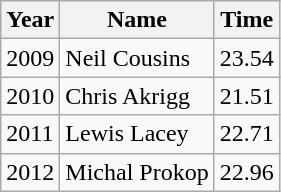<table class="wikitable">
<tr>
<th>Year</th>
<th>Name</th>
<th>Time</th>
</tr>
<tr>
<td>2009</td>
<td>Neil Cousins </td>
<td>23.54 </td>
</tr>
<tr>
<td>2010</td>
<td>Chris Akrigg </td>
<td>21.51 </td>
</tr>
<tr>
<td>2011</td>
<td>Lewis Lacey</td>
<td>22.71</td>
</tr>
<tr>
<td>2012</td>
<td>Michal Prokop</td>
<td>22.96</td>
</tr>
</table>
